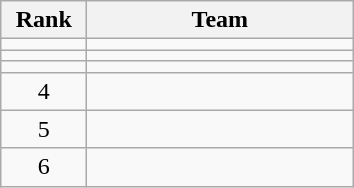<table class="wikitable" style="text-align: center">
<tr>
<th width=50>Rank</th>
<th width=170>Team</th>
</tr>
<tr>
<td></td>
<td align=left></td>
</tr>
<tr>
<td></td>
<td align=left></td>
</tr>
<tr>
<td></td>
<td align=left></td>
</tr>
<tr>
<td>4</td>
<td align=left></td>
</tr>
<tr>
<td>5</td>
<td align=left></td>
</tr>
<tr>
<td>6</td>
<td align=left></td>
</tr>
</table>
